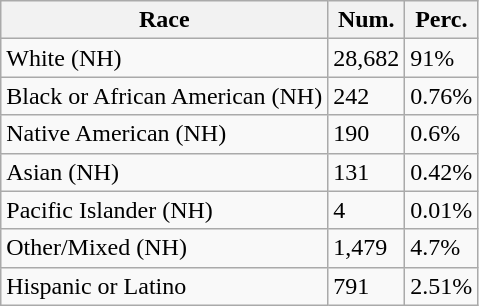<table class="wikitable">
<tr>
<th>Race</th>
<th>Num.</th>
<th>Perc.</th>
</tr>
<tr>
<td>White (NH)</td>
<td>28,682</td>
<td>91%</td>
</tr>
<tr>
<td>Black or African American (NH)</td>
<td>242</td>
<td>0.76%</td>
</tr>
<tr>
<td>Native American (NH)</td>
<td>190</td>
<td>0.6%</td>
</tr>
<tr>
<td>Asian (NH)</td>
<td>131</td>
<td>0.42%</td>
</tr>
<tr>
<td>Pacific Islander (NH)</td>
<td>4</td>
<td>0.01%</td>
</tr>
<tr>
<td>Other/Mixed (NH)</td>
<td>1,479</td>
<td>4.7%</td>
</tr>
<tr>
<td>Hispanic or Latino</td>
<td>791</td>
<td>2.51%</td>
</tr>
</table>
